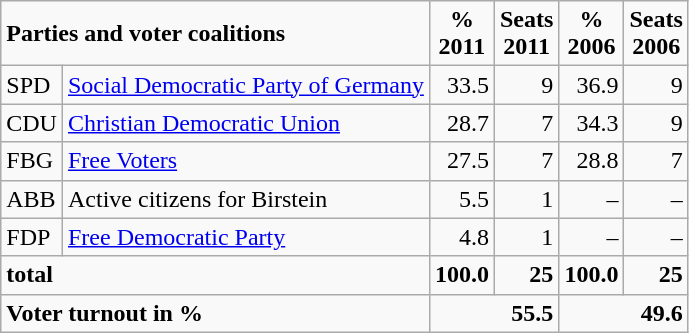<table class="wikitable">
<tr --  class="hintergrundfarbe5">
<td colspan="2"><strong>Parties and voter coalitions</strong></td>
<td align="Center"><strong>%<br>2011</strong></td>
<td align="Center"><strong>Seats<br>2011</strong></td>
<td align="Center"><strong>%<br>2006</strong></td>
<td align="Center"><strong>Seats<br>2006</strong></td>
</tr>
<tr --->
<td>SPD</td>
<td><a href='#'>Social Democratic Party of Germany</a></td>
<td align="right">33.5</td>
<td align="right">9</td>
<td align="right">36.9</td>
<td align="right">9</td>
</tr>
<tr --->
<td>CDU</td>
<td><a href='#'>Christian Democratic Union</a></td>
<td align="right">28.7</td>
<td align="right">7</td>
<td align="right">34.3</td>
<td align="right">9</td>
</tr>
<tr --->
<td>FBG</td>
<td><a href='#'>Free Voters</a></td>
<td align="right">27.5</td>
<td align="right">7</td>
<td align="right">28.8</td>
<td align="right">7</td>
</tr>
<tr --->
<td>ABB</td>
<td>Active citizens for Birstein</td>
<td align="right">5.5</td>
<td align="right">1</td>
<td align="right">–</td>
<td align="right">–</td>
</tr>
<tr --->
<td>FDP</td>
<td><a href='#'>Free Democratic Party</a></td>
<td align="right">4.8</td>
<td align="right">1</td>
<td align="right">–</td>
<td align="right">–</td>
</tr>
<tr -- class="hintergrundfarbe5">
<td colspan="2"><strong>total</strong></td>
<td align="right"><strong>100.0</strong></td>
<td align="right"><strong>25</strong></td>
<td align="right"><strong>100.0</strong></td>
<td align="right"><strong>25</strong></td>
</tr>
<tr -- class="hintergrundfarbe5">
<td colspan="2"><strong>Voter turnout in %</strong></td>
<td colspan="2" align ="right"><strong>55.5</strong></td>
<td colspan="2" align ="right"><strong>49.6</strong></td>
</tr>
</table>
